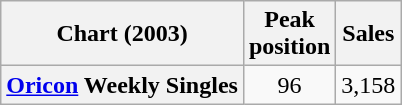<table class="wikitable sortable plainrowheaders">
<tr>
<th scope="col">Chart (2003)</th>
<th scope="col">Peak<br>position</th>
<th scope="col">Sales</th>
</tr>
<tr>
<th scope="row"><a href='#'>Oricon</a> Weekly Singles</th>
<td align="center">96</td>
<td align="center">3,158</td>
</tr>
</table>
